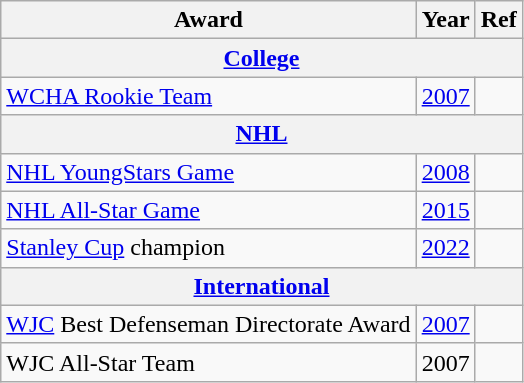<table class="wikitable">
<tr>
<th>Award</th>
<th>Year</th>
<th>Ref</th>
</tr>
<tr>
<th colspan="3"><a href='#'>College</a></th>
</tr>
<tr>
<td><a href='#'>WCHA Rookie Team</a></td>
<td><a href='#'>2007</a></td>
<td></td>
</tr>
<tr>
<th colspan="3"><a href='#'>NHL</a></th>
</tr>
<tr>
<td><a href='#'>NHL YoungStars Game</a></td>
<td><a href='#'>2008</a></td>
<td></td>
</tr>
<tr>
<td><a href='#'>NHL All-Star Game</a></td>
<td><a href='#'>2015</a></td>
<td></td>
</tr>
<tr>
<td><a href='#'>Stanley Cup</a> champion</td>
<td><a href='#'>2022</a></td>
<td></td>
</tr>
<tr>
<th colspan="3"><a href='#'>International</a></th>
</tr>
<tr>
<td><a href='#'>WJC</a> Best Defenseman Directorate Award</td>
<td><a href='#'>2007</a></td>
<td></td>
</tr>
<tr>
<td>WJC All-Star Team</td>
<td>2007</td>
<td></td>
</tr>
</table>
